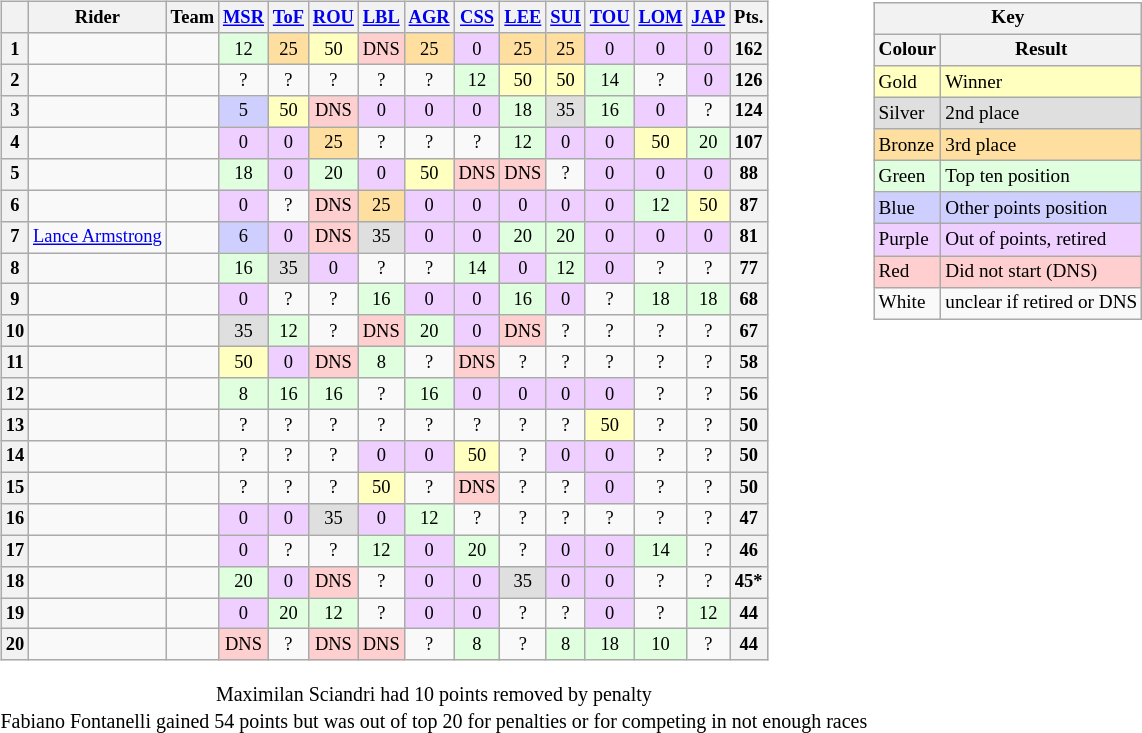<table>
<tr>
<td style="vertical-align:top; text-align:center"><br><table class="wikitable" style="font-size:77%; text-align:center">
<tr>
<th></th>
<th>Rider</th>
<th>Team</th>
<th><a href='#'>MSR</a></th>
<th><a href='#'>ToF</a></th>
<th><a href='#'>ROU</a></th>
<th><a href='#'>LBL</a></th>
<th><a href='#'>AGR</a></th>
<th><a href='#'>CSS</a></th>
<th><a href='#'>LEE</a></th>
<th><a href='#'>SUI</a></th>
<th><a href='#'>TOU</a></th>
<th><a href='#'>LOM</a></th>
<th><a href='#'>JAP</a></th>
<th>Pts.</th>
</tr>
<tr>
<th>1</th>
<td style="text-align:left;"> </td>
<td style="text-align:left;"></td>
<td style="background:#dfffdf;">12</td>
<td style="background:#ffdf9f;">25</td>
<td style="background:#FFFFBF;">50</td>
<td style="background:#FFCFCF;">DNS</td>
<td style="background:#ffdf9f;">25</td>
<td style="background:#EFCFFF;">0</td>
<td style="background:#ffdf9f;">25</td>
<td style="background:#ffdf9f;">25</td>
<td style="background:#EFCFFF;">0</td>
<td style="background:#EFCFFF;">0</td>
<td style="background:#EFCFFF;">0</td>
<th>162</th>
</tr>
<tr>
<th>2</th>
<td style="text-align:left;"></td>
<td style="text-align:left;"></td>
<td>?</td>
<td>?</td>
<td>?</td>
<td>?</td>
<td>?</td>
<td style="background:#dfffdf;">12</td>
<td style="background:#FFFFBF;">50</td>
<td style="background:#FFFFBF;">50</td>
<td style="background:#dfffdf;">14</td>
<td>?</td>
<td style="background:#EFCFFF;">0</td>
<th>126</th>
</tr>
<tr>
<th>3</th>
<td style="text-align:left;"></td>
<td style="text-align:left;"></td>
<td style="background:#CFCFFF;">5</td>
<td style="background:#FFFFBF;">50</td>
<td style="background:#FFCFCF;">DNS</td>
<td style="background:#EFCFFF;">0</td>
<td style="background:#EFCFFF;">0</td>
<td style="background:#EFCFFF;">0</td>
<td style="background:#dfffdf;">18</td>
<td style="background:#dfdfdf;">35</td>
<td style="background:#dfffdf;">16</td>
<td style="background:#EFCFFF;">0</td>
<td>?</td>
<th>124</th>
</tr>
<tr>
<th>4</th>
<td style="text-align:left;"></td>
<td style="text-align:left;"></td>
<td style="background:#EFCFFF;">0</td>
<td style="background:#EFCFFF;">0</td>
<td style="background:#ffdf9f;">25</td>
<td>?</td>
<td>?</td>
<td>?</td>
<td style="background:#dfffdf;">12</td>
<td style="background:#EFCFFF;">0</td>
<td style="background:#EFCFFF;">0</td>
<td style="background:#FFFFBF;">50</td>
<td style="background:#dfffdf;">20</td>
<th>107</th>
</tr>
<tr>
<th>5</th>
<td style="text-align:left;"></td>
<td style="text-align:left;"></td>
<td style="background:#dfffdf;">18</td>
<td style="background:#EFCFFF;">0</td>
<td style="background:#dfffdf;">20</td>
<td style="background:#EFCFFF;">0</td>
<td style="background:#FFFFBF;">50</td>
<td style="background:#FFCFCF;">DNS</td>
<td style="background:#FFCFCF;">DNS</td>
<td>?</td>
<td style="background:#EFCFFF;">0</td>
<td style="background:#EFCFFF;">0</td>
<td style="background:#EFCFFF;">0</td>
<th>88</th>
</tr>
<tr>
<th>6</th>
<td style="text-align:left;"></td>
<td style="text-align:left;"></td>
<td style="background:#EFCFFF;">0</td>
<td>?</td>
<td style="background:#FFCFCF;">DNS</td>
<td style="background:#ffdf9f;">25</td>
<td style="background:#EFCFFF;">0</td>
<td style="background:#EFCFFF;">0</td>
<td style="background:#EFCFFF;">0</td>
<td style="background:#EFCFFF;">0</td>
<td style="background:#EFCFFF;">0</td>
<td style="background:#dfffdf;">12</td>
<td style="background:#FFFFBF;">50</td>
<th>87</th>
</tr>
<tr>
<th>7</th>
<td style="text-align:left;"> <a href='#'>Lance Armstrong</a></td>
<td style="text-align:left;"></td>
<td style="background:#CFCFFF;">6</td>
<td style="background:#EFCFFF;">0</td>
<td style="background:#FFCFCF;">DNS</td>
<td style="background:#dfdfdf;">35</td>
<td style="background:#EFCFFF;">0</td>
<td style="background:#EFCFFF;">0</td>
<td style="background:#dfffdf;">20</td>
<td style="background:#dfffdf;">20</td>
<td style="background:#EFCFFF;">0</td>
<td style="background:#EFCFFF;">0</td>
<td style="background:#EFCFFF;">0</td>
<th>81</th>
</tr>
<tr>
<th>8</th>
<td style="text-align:left;"></td>
<td style="text-align:left;"></td>
<td style="background:#dfffdf;">16</td>
<td style="background:#dfdfdf;">35</td>
<td style="background:#EFCFFF;">0</td>
<td>?</td>
<td>?</td>
<td style="background:#dfffdf;">14</td>
<td style="background:#EFCFFF;">0</td>
<td style="background:#dfffdf;">12</td>
<td style="background:#EFCFFF;">0</td>
<td>?</td>
<td>?</td>
<th>77</th>
</tr>
<tr>
<th>9</th>
<td style="text-align:left;"></td>
<td style="text-align:left;"></td>
<td style="background:#EFCFFF;">0</td>
<td>?</td>
<td>?</td>
<td style="background:#dfffdf;">16</td>
<td style="background:#EFCFFF;">0</td>
<td style="background:#EFCFFF;">0</td>
<td style="background:#dfffdf;">16</td>
<td style="background:#EFCFFF;">0</td>
<td>?</td>
<td style="background:#dfffdf;">18</td>
<td style="background:#dfffdf;">18</td>
<th>68</th>
</tr>
<tr>
<th>10</th>
<td style="text-align:left;"></td>
<td style="text-align:left;"></td>
<td style="background:#dfdfdf;">35</td>
<td style="background:#dfffdf;">12</td>
<td>?</td>
<td style="background:#FFCFCF;">DNS</td>
<td style="background:#dfffdf;">20</td>
<td style="background:#EFCFFF;">0</td>
<td style="background:#FFCFCF;">DNS</td>
<td>?</td>
<td>?</td>
<td>?</td>
<td>?</td>
<th>67</th>
</tr>
<tr>
<th>11</th>
<td style="text-align:left;"></td>
<td style="text-align:left;"></td>
<td style="background:#FFFFBF;">50</td>
<td style="background:#EFCFFF;">0</td>
<td style="background:#FFCFCF;">DNS</td>
<td style="background:#dfffdf;">8</td>
<td>?</td>
<td style="background:#FFCFCF;">DNS</td>
<td>?</td>
<td>?</td>
<td>?</td>
<td>?</td>
<td>?</td>
<th>58</th>
</tr>
<tr>
<th>12</th>
<td style="text-align:left;"></td>
<td style="text-align:left;"></td>
<td style="background:#dfffdf;">8</td>
<td style="background:#dfffdf;">16</td>
<td style="background:#dfffdf;">16</td>
<td>?</td>
<td style="background:#dfffdf;">16</td>
<td style="background:#EFCFFF;">0</td>
<td style="background:#EFCFFF;">0</td>
<td style="background:#EFCFFF;">0</td>
<td style="background:#EFCFFF;">0</td>
<td>?</td>
<td>?</td>
<th>56</th>
</tr>
<tr>
<th>13</th>
<td style="text-align:left;"></td>
<td style="text-align:left;"></td>
<td>?</td>
<td>?</td>
<td>?</td>
<td>?</td>
<td>?</td>
<td>?</td>
<td>?</td>
<td>?</td>
<td style="background:#FFFFBF;">50</td>
<td>?</td>
<td>?</td>
<th>50</th>
</tr>
<tr>
<th>14</th>
<td style="text-align:left;"></td>
<td style="text-align:left;"></td>
<td>?</td>
<td>?</td>
<td>?</td>
<td style="background:#EFCFFF;">0</td>
<td style="background:#EFCFFF;">0</td>
<td style="background:#FFFFBF;">50</td>
<td>?</td>
<td style="background:#EFCFFF;">0</td>
<td style="background:#EFCFFF;">0</td>
<td>?</td>
<td>?</td>
<th>50</th>
</tr>
<tr>
<th>15</th>
<td style="text-align:left;"></td>
<td style="text-align:left;"></td>
<td>?</td>
<td>?</td>
<td>?</td>
<td style="background:#FFFFBF;">50</td>
<td>?</td>
<td style="background:#FFCFCF;">DNS</td>
<td>?</td>
<td>?</td>
<td style="background:#EFCFFF;">0</td>
<td>?</td>
<td>?</td>
<th>50</th>
</tr>
<tr>
<th>16</th>
<td style="text-align:left;"></td>
<td style="text-align:left;"></td>
<td style="background:#EFCFFF;">0</td>
<td style="background:#EFCFFF;">0</td>
<td style="background:#dfdfdf;">35</td>
<td style="background:#EFCFFF;">0</td>
<td style="background:#dfffdf;">12</td>
<td>?</td>
<td>?</td>
<td>?</td>
<td>?</td>
<td>?</td>
<td>?</td>
<th>47</th>
</tr>
<tr>
<th>17</th>
<td style="text-align:left;"></td>
<td style="text-align:left;"></td>
<td style="background:#EFCFFF;">0</td>
<td>?</td>
<td>?</td>
<td style="background:#dfffdf;">12</td>
<td style="background:#EFCFFF;">0</td>
<td style="background:#dfffdf;">20</td>
<td>?</td>
<td style="background:#EFCFFF;">0</td>
<td style="background:#EFCFFF;">0</td>
<td style="background:#dfffdf;">14</td>
<td>?</td>
<th>46</th>
</tr>
<tr>
<th>18</th>
<td style="text-align:left;"></td>
<td style="text-align:left;"></td>
<td style="background:#dfffdf;">20</td>
<td style="background:#EFCFFF;">0</td>
<td style="background:#FFCFCF;">DNS</td>
<td>?</td>
<td style="background:#EFCFFF;">0</td>
<td style="background:#EFCFFF;">0</td>
<td style="background:#dfdfdf;">35</td>
<td style="background:#EFCFFF;">0</td>
<td style="background:#EFCFFF;">0</td>
<td>?</td>
<td>?</td>
<th>45*</th>
</tr>
<tr>
<th>19</th>
<td style="text-align:left;"></td>
<td style="text-align:left;"></td>
<td style="background:#EFCFFF;">0</td>
<td style="background:#dfffdf;">20</td>
<td style="background:#dfffdf;">12</td>
<td>?</td>
<td style="background:#EFCFFF;">0</td>
<td style="background:#EFCFFF;">0</td>
<td>?</td>
<td>?</td>
<td style="background:#EFCFFF;">0</td>
<td>?</td>
<td style="background:#dfffdf;">12</td>
<th>44</th>
</tr>
<tr>
<th>20</th>
<td style="text-align:left;"></td>
<td style="text-align:left;"></td>
<td style="background:#FFCFCF;">DNS</td>
<td>?</td>
<td style="background:#FFCFCF;">DNS</td>
<td style="background:#FFCFCF;">DNS</td>
<td>?</td>
<td style="background:#dfffdf;">8</td>
<td>?</td>
<td style="background:#dfffdf;">8</td>
<td style="background:#dfffdf;">18</td>
<td style="background:#dfffdf;">10</td>
<td>?</td>
<th>44</th>
</tr>
</table>
<small>Maximilan Sciandri had 10 points removed by penalty</small><br><small>Fabiano Fontanelli gained 54 points but was out of top 20 for penalties or for competing in not enough races</small></td>
<td style="vertical-align:top"><br><table class="wikitable" style="margin-right:0; font-size:80%">
<tr>
<th colspan="2">Key</th>
</tr>
<tr>
<th>Colour</th>
<th>Result</th>
</tr>
<tr style="background-color:#FFFFBF">
<td>Gold</td>
<td>Winner</td>
</tr>
<tr style="background-color:#DFDFDF">
<td>Silver</td>
<td>2nd place</td>
</tr>
<tr style="background-color:#FFDF9F">
<td>Bronze</td>
<td>3rd place</td>
</tr>
<tr style="background-color:#DFFFDF">
<td>Green</td>
<td>Top ten position</td>
</tr>
<tr style="background-color:#CFCFFF">
<td>Blue</td>
<td>Other points position</td>
</tr>
<tr style="background-color:#EFCFFF">
<td>Purple</td>
<td>Out of points, retired</td>
</tr>
<tr style="background-color:#FFCFCF">
<td>Red</td>
<td>Did not start (DNS)</td>
</tr>
<tr>
<td>White</td>
<td>unclear if retired or DNS</td>
</tr>
</table>
</td>
</tr>
</table>
